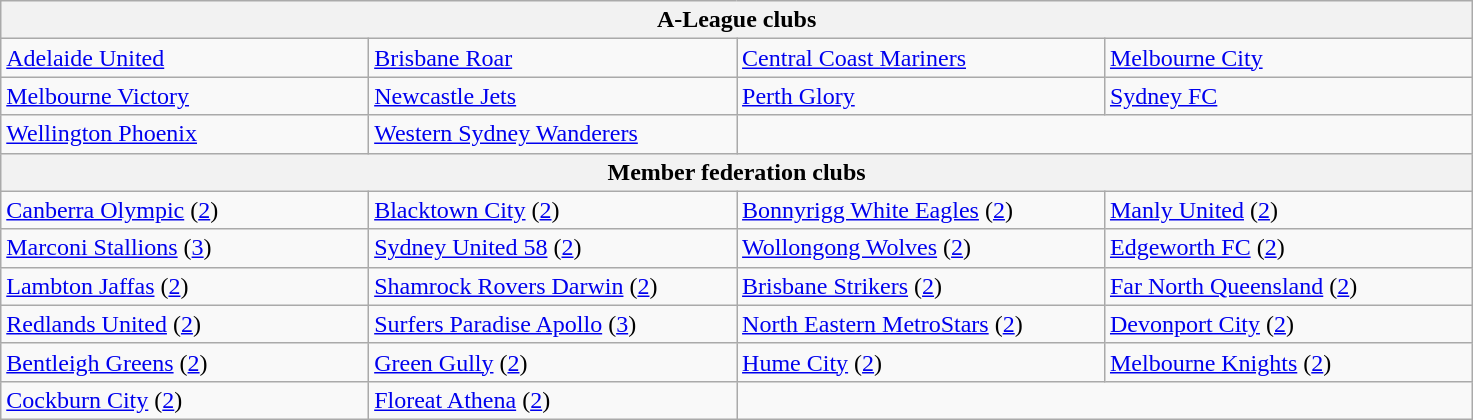<table class="wikitable">
<tr>
<th colspan="4">A-League clubs</th>
</tr>
<tr>
<td style="width:20%;"><a href='#'>Adelaide United</a></td>
<td style="width:20%;"><a href='#'>Brisbane Roar</a></td>
<td style="width:20%;"><a href='#'>Central Coast Mariners</a></td>
<td style="width:20%;"><a href='#'>Melbourne City</a></td>
</tr>
<tr>
<td><a href='#'>Melbourne Victory</a></td>
<td><a href='#'>Newcastle Jets</a></td>
<td><a href='#'>Perth Glory</a></td>
<td><a href='#'>Sydney FC</a></td>
</tr>
<tr>
<td><a href='#'>Wellington Phoenix</a></td>
<td><a href='#'>Western Sydney Wanderers</a></td>
<td colspan="2"></td>
</tr>
<tr>
<th colspan="4">Member federation clubs</th>
</tr>
<tr>
<td> <a href='#'>Canberra Olympic</a> (<a href='#'>2</a>)</td>
<td> <a href='#'>Blacktown City</a> (<a href='#'>2</a>)</td>
<td> <a href='#'>Bonnyrigg White Eagles</a> (<a href='#'>2</a>)</td>
<td> <a href='#'>Manly United</a> (<a href='#'>2</a>)</td>
</tr>
<tr>
<td> <a href='#'>Marconi Stallions</a> (<a href='#'>3</a>)</td>
<td> <a href='#'>Sydney United 58</a> (<a href='#'>2</a>)</td>
<td> <a href='#'>Wollongong Wolves</a> (<a href='#'>2</a>)</td>
<td> <a href='#'>Edgeworth FC</a> (<a href='#'>2</a>)</td>
</tr>
<tr>
<td> <a href='#'>Lambton Jaffas</a> (<a href='#'>2</a>)</td>
<td> <a href='#'>Shamrock Rovers Darwin</a> (<a href='#'>2</a>)</td>
<td> <a href='#'>Brisbane Strikers</a> (<a href='#'>2</a>)</td>
<td> <a href='#'>Far North Queensland</a> (<a href='#'>2</a>)</td>
</tr>
<tr>
<td> <a href='#'>Redlands United</a> (<a href='#'>2</a>)</td>
<td> <a href='#'>Surfers Paradise Apollo</a> (<a href='#'>3</a>)</td>
<td> <a href='#'>North Eastern MetroStars</a> (<a href='#'>2</a>)</td>
<td> <a href='#'>Devonport City</a> (<a href='#'>2</a>)</td>
</tr>
<tr>
<td> <a href='#'>Bentleigh Greens</a> (<a href='#'>2</a>)</td>
<td> <a href='#'>Green Gully</a> (<a href='#'>2</a>)</td>
<td> <a href='#'>Hume City</a> (<a href='#'>2</a>)</td>
<td> <a href='#'>Melbourne Knights</a> (<a href='#'>2</a>)</td>
</tr>
<tr>
<td> <a href='#'>Cockburn City</a> (<a href='#'>2</a>)</td>
<td> <a href='#'>Floreat Athena</a> (<a href='#'>2</a>)</td>
<td colspan="2"></td>
</tr>
</table>
